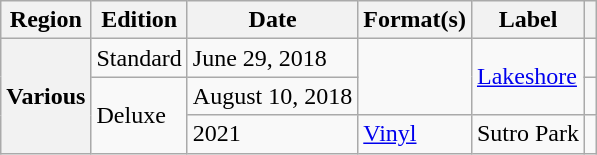<table class="wikitable plainrowheaders">
<tr>
<th scope="col">Region</th>
<th>Edition</th>
<th scope="col">Date</th>
<th scope="col">Format(s)</th>
<th scope="col">Label</th>
<th scope="col"></th>
</tr>
<tr>
<th rowspan="3" scope="row">Various</th>
<td>Standard</td>
<td>June 29, 2018</td>
<td rowspan="2"></td>
<td rowspan="2"><a href='#'>Lakeshore</a></td>
<td align="center"></td>
</tr>
<tr>
<td rowspan="2">Deluxe</td>
<td>August 10, 2018</td>
<td align="center"></td>
</tr>
<tr>
<td>2021</td>
<td {{Hlist><a href='#'>Vinyl</a></td>
<td>Sutro Park</td>
<td align="center"></td>
</tr>
</table>
